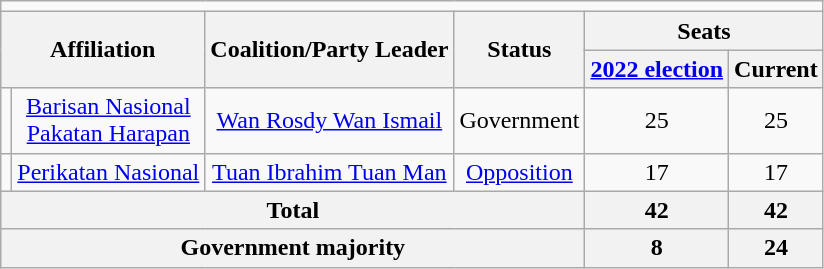<table class="wikitable" style="text-align:center;">
<tr>
<td colspan=6></td>
</tr>
<tr>
<th colspan="2" rowspan="2">Affiliation</th>
<th rowspan="2">Coalition/Party Leader</th>
<th rowspan="2">Status</th>
<th colspan="2">Seats</th>
</tr>
<tr>
<th><a href='#'>2022 election</a></th>
<th>Current</th>
</tr>
<tr>
<td> <br> </td>
<td><a href='#'>Barisan Nasional</a> <br> <a href='#'>Pakatan Harapan</a></td>
<td><a href='#'>Wan Rosdy Wan Ismail</a></td>
<td>Government</td>
<td>25</td>
<td>25</td>
</tr>
<tr>
<td></td>
<td><a href='#'>Perikatan Nasional</a></td>
<td><a href='#'>Tuan Ibrahim Tuan Man</a></td>
<td><a href='#'>Opposition</a></td>
<td>17</td>
<td>17</td>
</tr>
<tr>
<th colspan="4">Total</th>
<th>42</th>
<th>42</th>
</tr>
<tr>
<th colspan="4">Government majority</th>
<th>8</th>
<th>24</th>
</tr>
</table>
